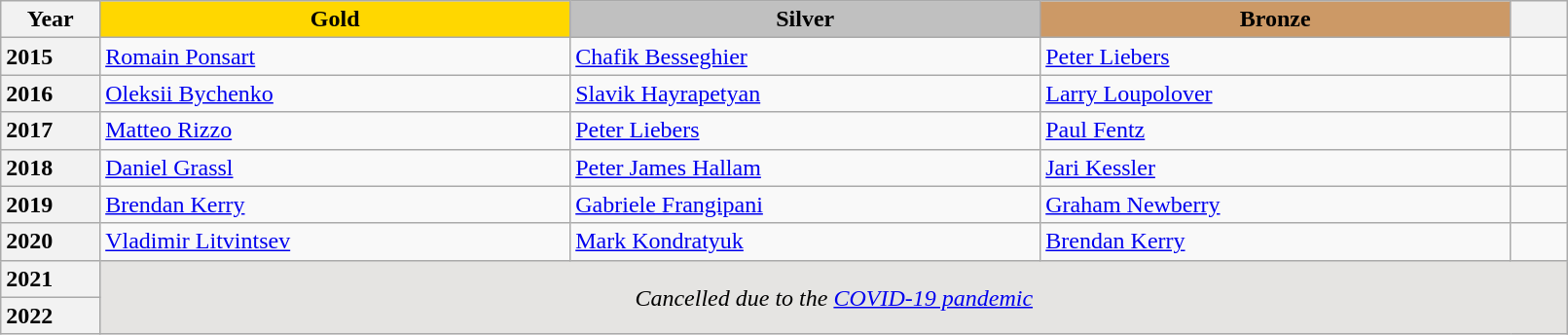<table class="wikitable unsortable" style="text-align:left; width:85%">
<tr>
<th scope="col" style="text-align:center">Year</th>
<td scope="col" style="text-align:center; width:30%; background:gold"><strong>Gold</strong></td>
<td scope="col" style="text-align:center; width:30%; background:silver"><strong>Silver</strong></td>
<td scope="col" style="text-align:center; width:30%; background:#c96"><strong>Bronze</strong></td>
<th scope="col" style="text-align:center"></th>
</tr>
<tr>
<th scope="row" style="text-align:left">2015</th>
<td> <a href='#'>Romain Ponsart</a></td>
<td> <a href='#'>Chafik Besseghier</a></td>
<td> <a href='#'>Peter Liebers</a></td>
<td></td>
</tr>
<tr>
<th scope="row" style="text-align:left">2016</th>
<td> <a href='#'>Oleksii Bychenko</a></td>
<td> <a href='#'>Slavik Hayrapetyan</a></td>
<td> <a href='#'>Larry Loupolover</a></td>
<td></td>
</tr>
<tr>
<th scope="row" style="text-align:left">2017</th>
<td> <a href='#'>Matteo Rizzo</a></td>
<td> <a href='#'>Peter Liebers</a></td>
<td> <a href='#'>Paul Fentz</a></td>
<td></td>
</tr>
<tr>
<th scope="row" style="text-align:left">2018</th>
<td> <a href='#'>Daniel Grassl</a></td>
<td> <a href='#'>Peter James Hallam</a></td>
<td> <a href='#'>Jari Kessler</a></td>
<td></td>
</tr>
<tr>
<th scope="row" style="text-align:left">2019</th>
<td> <a href='#'>Brendan Kerry</a></td>
<td> <a href='#'>Gabriele Frangipani</a></td>
<td> <a href='#'>Graham Newberry</a></td>
<td></td>
</tr>
<tr>
<th scope="row" style="text-align:left">2020</th>
<td> <a href='#'>Vladimir Litvintsev</a></td>
<td> <a href='#'>Mark Kondratyuk</a></td>
<td> <a href='#'>Brendan Kerry</a></td>
<td></td>
</tr>
<tr>
<th scope="row" style="text-align:left">2021</th>
<td rowspan="2" colspan="4" align="center" bgcolor="e5e4e2"><em>Cancelled due to the <a href='#'>COVID-19 pandemic</a></em></td>
</tr>
<tr>
<th scope="row" style="text-align:left">2022</th>
</tr>
</table>
